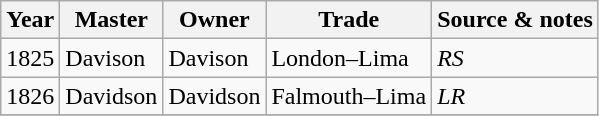<table class=" wikitable">
<tr>
<th>Year</th>
<th>Master</th>
<th>Owner</th>
<th>Trade</th>
<th>Source & notes</th>
</tr>
<tr>
<td>1825</td>
<td>Davison</td>
<td>Davison</td>
<td>London–Lima</td>
<td><em>RS</em></td>
</tr>
<tr>
<td>1826</td>
<td>Davidson</td>
<td>Davidson</td>
<td>Falmouth–Lima</td>
<td><em>LR</em></td>
</tr>
<tr>
</tr>
</table>
